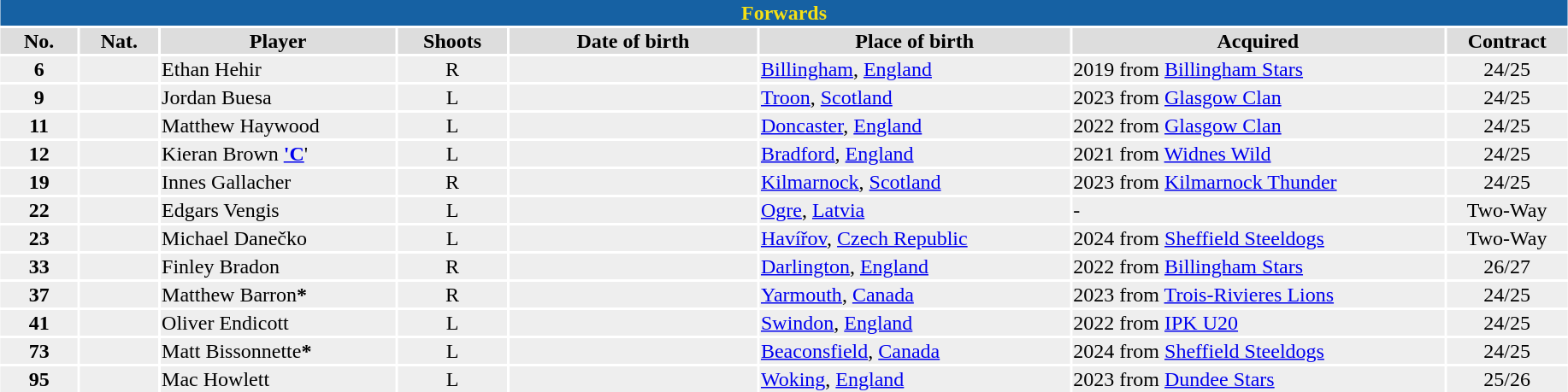<table class="toccolours"  style="width:97%; clear:both; margin:1.5em auto; text-align:center;">
<tr>
<th colspan="11" style="background: #1661a3; color: #f6e014;">Forwards</th>
</tr>
<tr style="background:#ddd;">
<th width=5%>No.</th>
<th width=5%>Nat.</th>
<th !width=22%>Player</th>
<th width=7%>Shoots</th>
<th width=16%>Date of birth</th>
<th width=20%>Place of birth</th>
<th width=24%>Acquired</th>
<td><strong>Contract</strong></td>
</tr>
<tr style="background:#eee;">
<td><strong>6</strong></td>
<td></td>
<td align=left>Ethan Hehir</td>
<td>R</td>
<td align=left></td>
<td align="left"><a href='#'>Billingham</a>, <a href='#'>England</a></td>
<td align=left>2019 from <a href='#'>Billingham Stars</a></td>
<td>24/25</td>
</tr>
<tr style="background:#eee;">
<td><strong>9</strong></td>
<td></td>
<td align=left>Jordan Buesa</td>
<td>L</td>
<td align=left></td>
<td align=left><a href='#'>Troon</a>, <a href='#'>Scotland</a></td>
<td align=left>2023 from <a href='#'>Glasgow Clan</a></td>
<td>24/25</td>
</tr>
<tr style="background:#eee;">
<td><strong>11</strong></td>
<td></td>
<td align=left>Matthew Haywood</td>
<td>L</td>
<td align=left></td>
<td align=left><a href='#'>Doncaster</a>, <a href='#'>England</a></td>
<td align=left>2022 from <a href='#'>Glasgow Clan</a></td>
<td>24/25</td>
</tr>
<tr style="background:#eee;">
<td><strong>12</strong></td>
<td></td>
<td align=left>Kieran Brown <a href='#'><strong>'C</strong></a>'</td>
<td>L</td>
<td align=left></td>
<td align=left><a href='#'>Bradford</a>, <a href='#'>England</a></td>
<td align=left>2021 from <a href='#'>Widnes Wild</a></td>
<td>24/25</td>
</tr>
<tr style="background:#eee;">
<td><strong>19</strong></td>
<td></td>
<td align=left>Innes Gallacher</td>
<td>R</td>
<td align=left></td>
<td align=left><a href='#'>Kilmarnock</a>, <a href='#'>Scotland</a></td>
<td align=left>2023 from <a href='#'>Kilmarnock Thunder</a></td>
<td>24/25</td>
</tr>
<tr style="background:#eee;">
<td><strong>22</strong></td>
<td></td>
<td align=left>Edgars Vengis</td>
<td>L</td>
<td align=left></td>
<td align=left><a href='#'>Ogre</a>, <a href='#'>Latvia</a></td>
<td align=left>-</td>
<td>Two-Way</td>
</tr>
<tr style="background:#eee;">
<td><strong>23</strong></td>
<td></td>
<td align=left>Michael Danečko</td>
<td>L</td>
<td align=left></td>
<td align=left><a href='#'>Havířov</a>, <a href='#'>Czech Republic</a></td>
<td align=left>2024 from <a href='#'>Sheffield Steeldogs</a></td>
<td>Two-Way</td>
</tr>
<tr style="background:#eee;">
<td><strong>33</strong></td>
<td></td>
<td align=left>Finley Bradon</td>
<td>R</td>
<td align=left></td>
<td align=left><a href='#'>Darlington</a>, <a href='#'>England</a></td>
<td align=left>2022 from <a href='#'>Billingham Stars</a></td>
<td>26/27</td>
</tr>
<tr style="background:#eee;">
<td><strong>37</strong></td>
<td></td>
<td align=left>Matthew Barron<strong>*</strong></td>
<td>R</td>
<td align=left></td>
<td align=left><a href='#'>Yarmouth</a>, <a href='#'>Canada</a></td>
<td align=left>2023 from <a href='#'>Trois-Rivieres Lions</a></td>
<td>24/25</td>
</tr>
<tr style="background:#eee;">
<td><strong>41</strong></td>
<td></td>
<td align=left>Oliver Endicott</td>
<td>L</td>
<td align=left></td>
<td align=left><a href='#'>Swindon</a>, <a href='#'>England</a></td>
<td align=left>2022 from <a href='#'>IPK U20</a></td>
<td>24/25</td>
</tr>
<tr style="background:#eee;">
<td><strong>73</strong></td>
<td></td>
<td align=left>Matt Bissonnette<strong>*</strong></td>
<td>L</td>
<td align=left></td>
<td align=left><a href='#'>Beaconsfield</a>, <a href='#'>Canada</a></td>
<td align=left>2024 from <a href='#'>Sheffield Steeldogs</a></td>
<td>24/25</td>
</tr>
<tr style="background:#eee;">
<td><strong>95</strong></td>
<td></td>
<td align=left>Mac Howlett</td>
<td>L</td>
<td align=left></td>
<td align=left><a href='#'>Woking</a>, <a href='#'>England</a></td>
<td align=left>2023 from <a href='#'>Dundee Stars</a></td>
<td>25/26</td>
</tr>
</table>
